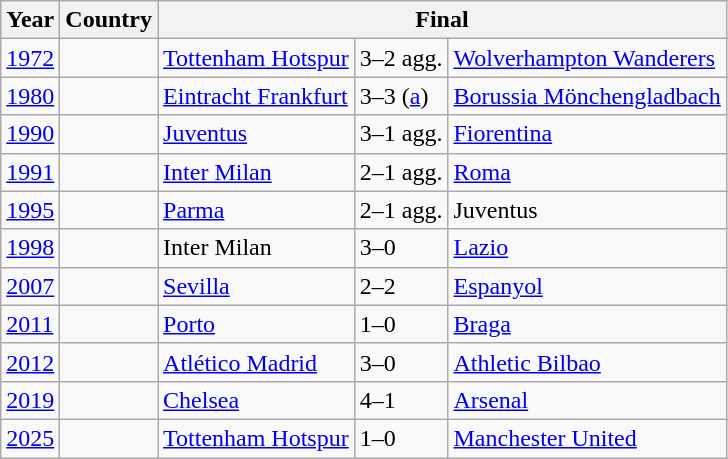<table class="wikitable">
<tr>
<th>Year</th>
<th>Country</th>
<th colspan=3>Final</th>
</tr>
<tr>
<td><a href='#'>1972</a></td>
<td></td>
<td><a href='#'>Tottenham Hotspur</a></td>
<td>3–2 agg.</td>
<td><a href='#'>Wolverhampton Wanderers</a></td>
</tr>
<tr>
<td><a href='#'>1980</a></td>
<td></td>
<td><a href='#'>Eintracht Frankfurt</a></td>
<td>3–3 (<a href='#'>a</a>)</td>
<td><a href='#'>Borussia Mönchengladbach</a></td>
</tr>
<tr>
<td><a href='#'>1990</a></td>
<td></td>
<td><a href='#'>Juventus</a></td>
<td>3–1 agg.</td>
<td><a href='#'>Fiorentina</a></td>
</tr>
<tr>
<td><a href='#'>1991</a></td>
<td></td>
<td><a href='#'>Inter Milan</a></td>
<td>2–1 agg.</td>
<td><a href='#'>Roma</a></td>
</tr>
<tr>
<td><a href='#'>1995</a></td>
<td></td>
<td><a href='#'>Parma</a></td>
<td>2–1 agg.</td>
<td>Juventus</td>
</tr>
<tr>
<td><a href='#'>1998</a></td>
<td></td>
<td>Inter Milan</td>
<td>3–0</td>
<td><a href='#'>Lazio</a></td>
</tr>
<tr>
<td><a href='#'>2007</a></td>
<td></td>
<td><a href='#'>Sevilla</a></td>
<td>2–2 </td>
<td><a href='#'>Espanyol</a></td>
</tr>
<tr>
<td><a href='#'>2011</a></td>
<td></td>
<td><a href='#'>Porto</a></td>
<td>1–0</td>
<td><a href='#'>Braga</a></td>
</tr>
<tr>
<td><a href='#'>2012</a></td>
<td></td>
<td><a href='#'>Atlético Madrid</a></td>
<td>3–0</td>
<td><a href='#'>Athletic Bilbao</a></td>
</tr>
<tr>
<td><a href='#'>2019</a></td>
<td></td>
<td><a href='#'>Chelsea</a></td>
<td>4–1</td>
<td><a href='#'>Arsenal</a></td>
</tr>
<tr>
<td><a href='#'>2025</a></td>
<td></td>
<td><a href='#'>Tottenham Hotspur</a></td>
<td>1–0</td>
<td><a href='#'>Manchester United</a></td>
</tr>
</table>
